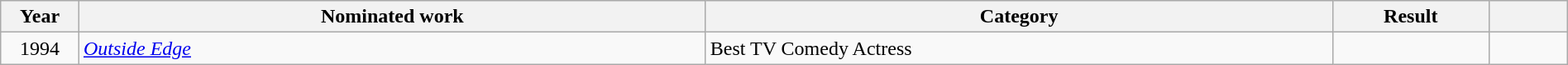<table class="wikitable" style="width:100%;">
<tr>
<th width=5%>Year</th>
<th style="width:40%;">Nominated work</th>
<th style="width:40%;">Category</th>
<th style="width:10%;">Result</th>
<th width=5%></th>
</tr>
<tr>
<td style="text-align:center;">1994</td>
<td style="text-align:left;"><em><a href='#'>Outside Edge</a></em></td>
<td>Best TV Comedy Actress</td>
<td></td>
<td style="text-align:center;"></td>
</tr>
</table>
